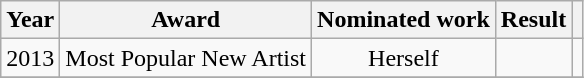<table class="wikitable">
<tr>
<th>Year</th>
<th>Award</th>
<th>Nominated work</th>
<th>Result</th>
<th class="unsortable"></th>
</tr>
<tr align="center">
<td>2013</td>
<td>Most Popular New Artist</td>
<td>Herself</td>
<td></td>
<td></td>
</tr>
<tr>
</tr>
</table>
